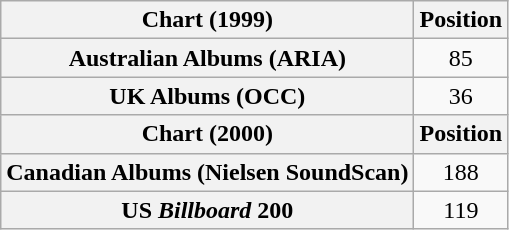<table class="wikitable plainrowheaders" style="text-align:center">
<tr>
<th scope="col">Chart (1999)</th>
<th scope="col">Position</th>
</tr>
<tr>
<th scope="row">Australian Albums (ARIA)</th>
<td>85</td>
</tr>
<tr>
<th scope="row">UK Albums (OCC)</th>
<td>36</td>
</tr>
<tr>
<th scope="col">Chart (2000)</th>
<th scope="col">Position</th>
</tr>
<tr>
<th scope="row">Canadian Albums (Nielsen SoundScan)</th>
<td>188</td>
</tr>
<tr>
<th scope="row">US <em>Billboard</em> 200</th>
<td>119</td>
</tr>
</table>
